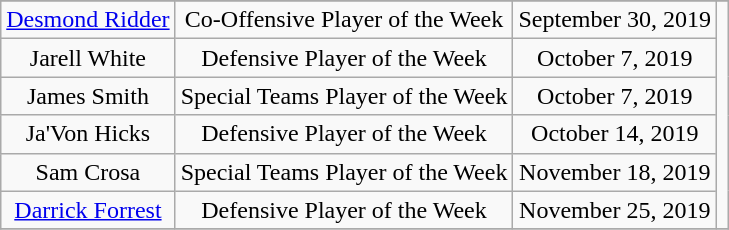<table class="wikitable sortable sortable" style="text-align: center">
<tr align=center>
</tr>
<tr>
<td><a href='#'>Desmond Ridder</a></td>
<td>Co-Offensive Player of the Week</td>
<td>September 30, 2019</td>
<td rowspan="6"></td>
</tr>
<tr>
<td>Jarell White</td>
<td>Defensive Player of the Week</td>
<td>October 7, 2019</td>
</tr>
<tr>
<td>James Smith</td>
<td>Special Teams Player of the Week</td>
<td>October 7, 2019</td>
</tr>
<tr>
<td>Ja'Von Hicks</td>
<td>Defensive Player of the Week</td>
<td>October 14, 2019</td>
</tr>
<tr>
<td>Sam Crosa</td>
<td>Special Teams Player of the Week</td>
<td>November 18, 2019</td>
</tr>
<tr>
<td><a href='#'>Darrick Forrest</a></td>
<td>Defensive Player of the Week</td>
<td>November 25, 2019</td>
</tr>
<tr>
</tr>
</table>
